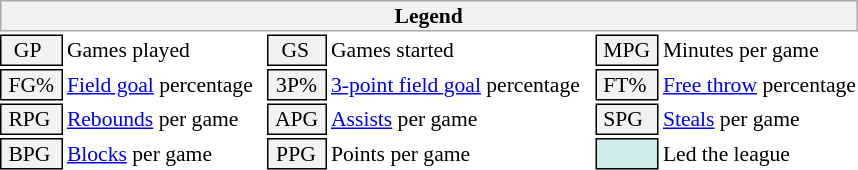<table class="toccolours" style="font-size: 90%; white-space: nowrap;">
<tr>
<th colspan="6" style="background-color: #F2F2F2; border: 1px solid #AAAAAA;">Legend</th>
</tr>
<tr>
<td style="background-color: #F2F2F2; border: 1px solid black;">  GP</td>
<td>Games played</td>
<td style="background-color: #F2F2F2; border: 1px solid black;">  GS</td>
<td>Games started</td>
<td style="background-color: #F2F2F2; border: 1px solid black"> MPG </td>
<td>Minutes per game</td>
</tr>
<tr>
<td style="background-color: #F2F2F2; border: 1px solid black;"> FG% </td>
<td style="padding-right: 8px"><a href='#'>Field goal</a> percentage</td>
<td style="background-color: #F2F2F2; border: 1px solid black"> 3P% </td>
<td style="padding-right: 8px"><a href='#'>3-point field goal</a> percentage</td>
<td style="background-color: #F2F2F2; border: 1px solid black"> FT% </td>
<td><a href='#'>Free throw</a> percentage</td>
</tr>
<tr>
<td style="background-color: #F2F2F2; border: 1px solid black;"> RPG </td>
<td><a href='#'>Rebounds</a> per game</td>
<td style="background-color: #F2F2F2; border: 1px solid black"> APG </td>
<td><a href='#'>Assists</a> per game</td>
<td style="background-color: #F2F2F2; border: 1px solid black"> SPG </td>
<td><a href='#'>Steals</a> per game</td>
</tr>
<tr>
<td style="background-color: #F2F2F2; border: 1px solid black;"> BPG </td>
<td><a href='#'>Blocks</a> per game</td>
<td style="background-color: #F2F2F2; border: 1px solid black"> PPG </td>
<td>Points per game</td>
<td style="background-color: #CFECEC; border: 1px solid black"> <strong> </strong> </td>
<td>Led the league</td>
</tr>
<tr>
</tr>
</table>
